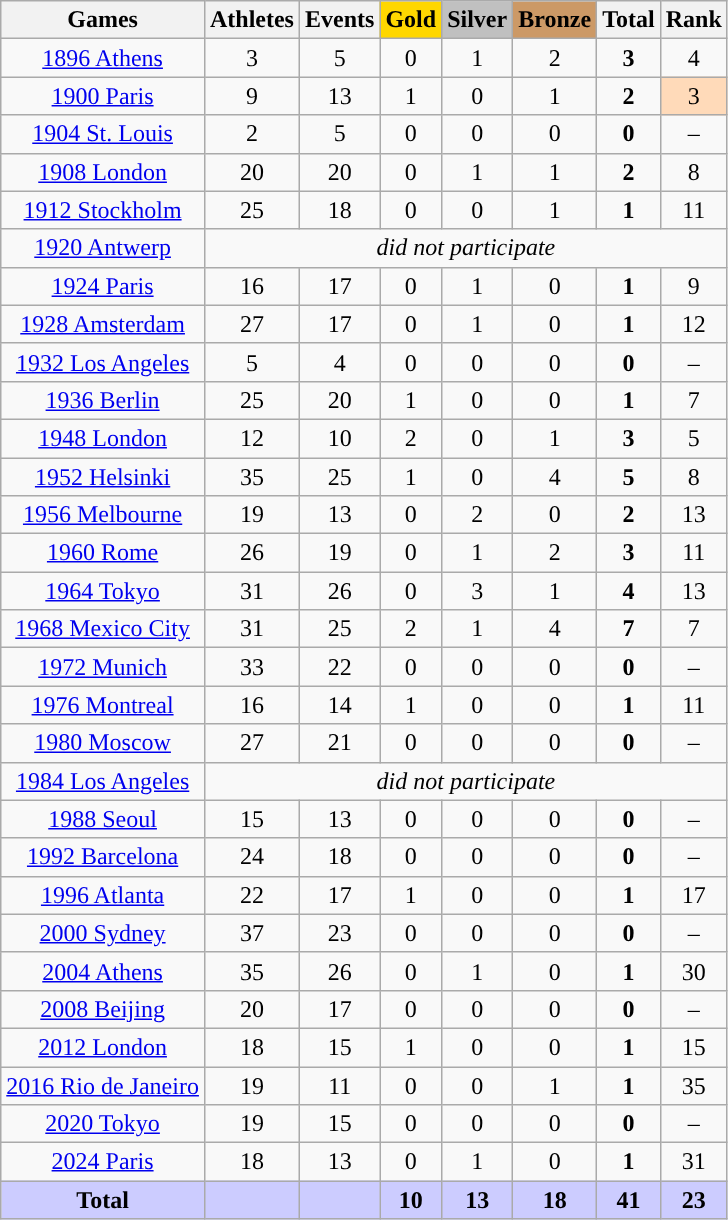<table class="wikitable sortable collapsible collapsed">
<tr>
<th>Games</th>
<th>Athletes</th>
<th>Events</th>
<th style="text-align:center; background-color:gold;">Gold</th>
<th style="text-align:center; background-color:silver;">Silver</th>
<th style="text-align:center; background-color:#c96;">Bronze</th>
<th>Total</th>
<th>Rank</th>
</tr>
<tr align=center>
<td><a href='#'>1896 Athens</a></td>
<td>3</td>
<td>5</td>
<td>0</td>
<td>1</td>
<td>2</td>
<td><strong>3</strong></td>
<td>4</td>
</tr>
<tr align=center>
<td><a href='#'>1900 Paris</a></td>
<td>9</td>
<td>13</td>
<td>1</td>
<td>0</td>
<td>1</td>
<td><strong>2</strong></td>
<td bgcolor=ffdab9>3</td>
</tr>
<tr align=center>
<td><a href='#'>1904 St. Louis</a></td>
<td>2</td>
<td>5</td>
<td>0</td>
<td>0</td>
<td>0</td>
<td><strong>0</strong></td>
<td>–</td>
</tr>
<tr align=center>
<td><a href='#'>1908 London</a></td>
<td>20</td>
<td>20</td>
<td>0</td>
<td>1</td>
<td>1</td>
<td><strong>2</strong></td>
<td>8</td>
</tr>
<tr align=center>
<td><a href='#'>1912 Stockholm</a></td>
<td>25</td>
<td>18</td>
<td>0</td>
<td>0</td>
<td>1</td>
<td><strong>1</strong></td>
<td>11</td>
</tr>
<tr align=center>
<td><a href='#'>1920 Antwerp</a></td>
<td colspan=7><em>did not participate</em></td>
</tr>
<tr align=center>
<td><a href='#'>1924 Paris</a></td>
<td>16</td>
<td>17</td>
<td>0</td>
<td>1</td>
<td>0</td>
<td><strong>1</strong></td>
<td>9</td>
</tr>
<tr align=center>
<td><a href='#'>1928 Amsterdam</a></td>
<td>27</td>
<td>17</td>
<td>0</td>
<td>1</td>
<td>0</td>
<td><strong>1</strong></td>
<td>12</td>
</tr>
<tr align=center>
<td><a href='#'>1932 Los Angeles</a></td>
<td>5</td>
<td>4</td>
<td>0</td>
<td>0</td>
<td>0</td>
<td><strong>0</strong></td>
<td>–</td>
</tr>
<tr align=center>
<td><a href='#'>1936 Berlin</a></td>
<td>25</td>
<td>20</td>
<td>1</td>
<td>0</td>
<td>0</td>
<td><strong>1</strong></td>
<td>7</td>
</tr>
<tr align=center>
<td><a href='#'>1948 London</a></td>
<td>12</td>
<td>10</td>
<td>2</td>
<td>0</td>
<td>1</td>
<td><strong>3</strong></td>
<td>5</td>
</tr>
<tr align=center>
<td><a href='#'>1952 Helsinki</a></td>
<td>35</td>
<td>25</td>
<td>1</td>
<td>0</td>
<td>4</td>
<td><strong>5</strong></td>
<td>8</td>
</tr>
<tr align=center>
<td><a href='#'>1956 Melbourne</a></td>
<td>19</td>
<td>13</td>
<td>0</td>
<td>2</td>
<td>0</td>
<td><strong>2</strong></td>
<td>13</td>
</tr>
<tr align=center>
<td><a href='#'>1960 Rome</a></td>
<td>26</td>
<td>19</td>
<td>0</td>
<td>1</td>
<td>2</td>
<td><strong>3</strong></td>
<td>11</td>
</tr>
<tr align=center>
<td><a href='#'>1964 Tokyo</a></td>
<td>31</td>
<td>26</td>
<td>0</td>
<td>3</td>
<td>1</td>
<td><strong>4</strong></td>
<td>13</td>
</tr>
<tr align=center>
<td><a href='#'>1968 Mexico City</a></td>
<td>31</td>
<td>25</td>
<td>2</td>
<td>1</td>
<td>4</td>
<td><strong>7</strong></td>
<td>7</td>
</tr>
<tr align=center>
<td><a href='#'>1972 Munich</a></td>
<td>33</td>
<td>22</td>
<td>0</td>
<td>0</td>
<td>0</td>
<td><strong>0</strong></td>
<td>–</td>
</tr>
<tr align=center>
<td><a href='#'>1976 Montreal</a></td>
<td>16</td>
<td>14</td>
<td>1</td>
<td>0</td>
<td>0</td>
<td><strong>1</strong></td>
<td>11</td>
</tr>
<tr align=center>
<td><a href='#'>1980 Moscow</a></td>
<td>27</td>
<td>21</td>
<td>0</td>
<td>0</td>
<td>0</td>
<td><strong>0</strong></td>
<td>–</td>
</tr>
<tr align=center>
<td><a href='#'>1984 Los Angeles</a></td>
<td colspan=7><em>did not participate</em></td>
</tr>
<tr align=center>
<td><a href='#'>1988 Seoul</a></td>
<td>15</td>
<td>13</td>
<td>0</td>
<td>0</td>
<td>0</td>
<td><strong>0</strong></td>
<td>–</td>
</tr>
<tr align=center>
<td><a href='#'>1992 Barcelona</a></td>
<td>24</td>
<td>18</td>
<td>0</td>
<td>0</td>
<td>0</td>
<td><strong>0</strong></td>
<td>–</td>
</tr>
<tr align=center>
<td><a href='#'>1996 Atlanta</a></td>
<td>22</td>
<td>17</td>
<td>1</td>
<td>0</td>
<td>0</td>
<td><strong>1</strong></td>
<td>17</td>
</tr>
<tr align=center>
<td><a href='#'>2000 Sydney</a></td>
<td>37</td>
<td>23</td>
<td>0</td>
<td>0</td>
<td>0</td>
<td><strong>0</strong></td>
<td>–</td>
</tr>
<tr align=center>
<td><a href='#'>2004 Athens</a></td>
<td>35</td>
<td>26</td>
<td>0</td>
<td>1</td>
<td>0</td>
<td><strong>1</strong></td>
<td>30</td>
</tr>
<tr align=center>
<td><a href='#'>2008 Beijing</a></td>
<td>20</td>
<td>17</td>
<td>0</td>
<td>0</td>
<td>0</td>
<td><strong>0</strong></td>
<td>–</td>
</tr>
<tr align=center>
<td><a href='#'>2012 London</a></td>
<td>18</td>
<td>15</td>
<td>1</td>
<td>0</td>
<td>0</td>
<td><strong>1</strong></td>
<td>15</td>
</tr>
<tr align=center>
<td><a href='#'>2016 Rio de Janeiro</a></td>
<td>19</td>
<td>11</td>
<td>0</td>
<td>0</td>
<td>1</td>
<td><strong>1</strong></td>
<td>35</td>
</tr>
<tr align=center>
<td><a href='#'>2020 Tokyo</a></td>
<td>19</td>
<td>15</td>
<td>0</td>
<td>0</td>
<td>0</td>
<td><strong>0</strong></td>
<td>–</td>
</tr>
<tr align=center>
<td><a href='#'>2024 Paris</a></td>
<td>18</td>
<td>13</td>
<td>0</td>
<td>1</td>
<td>0</td>
<td><strong>1</strong></td>
<td>31</td>
</tr>
<tr style="text-align:center; background-color:#ccf;">
<td><strong>Total</strong></td>
<td></td>
<td></td>
<td><strong>10</strong></td>
<td><strong>13</strong></td>
<td><strong>18</strong></td>
<td><strong>41</strong></td>
<td><strong>23</strong></td>
</tr>
</table>
